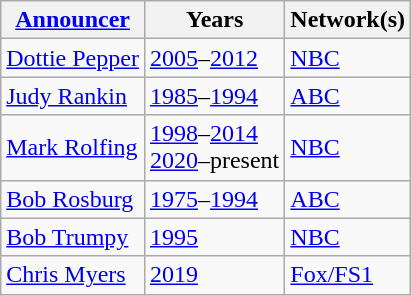<table class="wikitable">
<tr>
<th><a href='#'>Announcer</a></th>
<th>Years</th>
<th>Network(s)</th>
</tr>
<tr>
<td><a href='#'>Dottie Pepper</a></td>
<td><a href='#'>2005</a>–<a href='#'>2012</a></td>
<td><a href='#'>NBC</a></td>
</tr>
<tr>
<td><a href='#'>Judy Rankin</a></td>
<td><a href='#'>1985</a>–<a href='#'>1994</a></td>
<td><a href='#'>ABC</a></td>
</tr>
<tr>
<td><a href='#'>Mark Rolfing</a></td>
<td><a href='#'>1998</a>–<a href='#'>2014</a><br><a href='#'>2020</a>–present</td>
<td><a href='#'>NBC</a></td>
</tr>
<tr>
<td><a href='#'>Bob Rosburg</a></td>
<td><a href='#'>1975</a>–<a href='#'>1994</a></td>
<td><a href='#'>ABC</a></td>
</tr>
<tr>
<td><a href='#'>Bob Trumpy</a></td>
<td><a href='#'>1995</a></td>
<td><a href='#'>NBC</a></td>
</tr>
<tr>
<td><a href='#'>Chris Myers</a></td>
<td><a href='#'>2019</a></td>
<td><a href='#'>Fox/FS1</a></td>
</tr>
</table>
